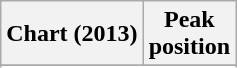<table class="wikitable sortable plainrowheaders" style="text-align:center">
<tr>
<th scope="col">Chart (2013)</th>
<th scope="col">Peak<br> position</th>
</tr>
<tr>
</tr>
<tr>
</tr>
<tr>
</tr>
<tr>
</tr>
<tr>
</tr>
<tr>
</tr>
<tr>
</tr>
<tr>
</tr>
<tr>
</tr>
<tr>
</tr>
<tr>
</tr>
</table>
